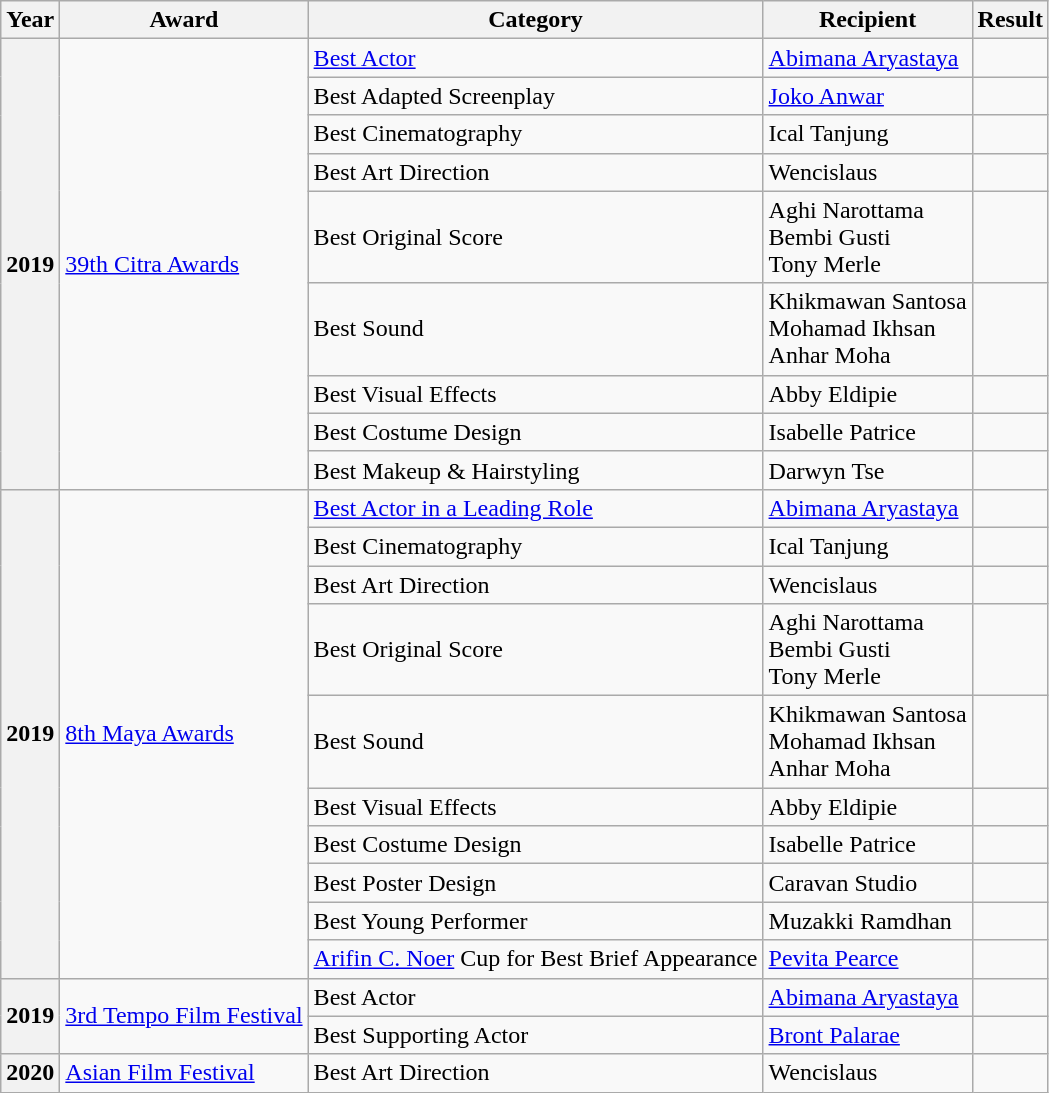<table class="wikitable sortable">
<tr>
<th>Year</th>
<th>Award</th>
<th>Category</th>
<th>Recipient</th>
<th>Result</th>
</tr>
<tr>
<th rowspan="9">2019</th>
<td rowspan="9"><a href='#'>39th Citra Awards</a></td>
<td><a href='#'>Best Actor</a></td>
<td><a href='#'>Abimana Aryastaya</a></td>
<td></td>
</tr>
<tr>
<td>Best Adapted Screenplay</td>
<td><a href='#'>Joko Anwar</a></td>
<td></td>
</tr>
<tr>
<td>Best Cinematography</td>
<td>Ical Tanjung</td>
<td></td>
</tr>
<tr>
<td>Best Art Direction</td>
<td>Wencislaus</td>
<td></td>
</tr>
<tr>
<td>Best Original Score</td>
<td>Aghi Narottama<br>Bembi Gusti<br>Tony Merle</td>
<td></td>
</tr>
<tr>
<td>Best Sound</td>
<td>Khikmawan Santosa<br>Mohamad Ikhsan<br>Anhar Moha</td>
<td></td>
</tr>
<tr>
<td>Best Visual Effects</td>
<td>Abby Eldipie</td>
<td></td>
</tr>
<tr>
<td>Best Costume Design</td>
<td>Isabelle Patrice</td>
<td></td>
</tr>
<tr>
<td>Best Makeup & Hairstyling</td>
<td>Darwyn Tse</td>
<td></td>
</tr>
<tr>
<th rowspan="10">2019</th>
<td rowspan="10"><a href='#'>8th Maya Awards</a></td>
<td><a href='#'>Best Actor in a Leading Role</a></td>
<td><a href='#'>Abimana Aryastaya</a></td>
<td></td>
</tr>
<tr>
<td>Best Cinematography</td>
<td>Ical Tanjung</td>
<td></td>
</tr>
<tr>
<td>Best Art Direction</td>
<td>Wencislaus</td>
<td></td>
</tr>
<tr>
<td>Best Original Score</td>
<td>Aghi Narottama<br>Bembi Gusti<br>Tony Merle</td>
<td></td>
</tr>
<tr>
<td>Best Sound</td>
<td>Khikmawan Santosa<br>Mohamad Ikhsan<br>Anhar Moha</td>
<td></td>
</tr>
<tr>
<td>Best Visual Effects</td>
<td>Abby Eldipie</td>
<td></td>
</tr>
<tr>
<td>Best Costume Design</td>
<td>Isabelle Patrice</td>
<td></td>
</tr>
<tr>
<td>Best Poster Design</td>
<td>Caravan Studio</td>
<td></td>
</tr>
<tr>
<td>Best Young Performer</td>
<td>Muzakki Ramdhan</td>
<td></td>
</tr>
<tr>
<td><a href='#'>Arifin C. Noer</a> Cup for Best Brief Appearance</td>
<td><a href='#'>Pevita Pearce</a></td>
<td></td>
</tr>
<tr>
<th rowspan="2">2019</th>
<td rowspan="2"><a href='#'>3rd Tempo Film Festival</a></td>
<td>Best Actor</td>
<td><a href='#'>Abimana Aryastaya</a></td>
<td></td>
</tr>
<tr>
<td>Best Supporting Actor</td>
<td><a href='#'>Bront Palarae</a></td>
<td></td>
</tr>
<tr>
<th>2020</th>
<td><a href='#'>Asian Film Festival</a></td>
<td>Best Art Direction</td>
<td>Wencislaus</td>
<td></td>
</tr>
</table>
